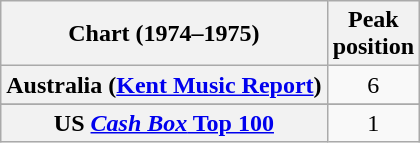<table class="wikitable sortable plainrowheaders" style="text-align:center">
<tr>
<th>Chart (1974–1975)</th>
<th>Peak<br>position</th>
</tr>
<tr>
<th scope="row">Australia (<a href='#'>Kent Music Report</a>)</th>
<td>6</td>
</tr>
<tr>
</tr>
<tr>
</tr>
<tr>
</tr>
<tr>
</tr>
<tr>
<th scope="row">US <a href='#'><em>Cash Box</em> Top 100</a></th>
<td>1</td>
</tr>
</table>
